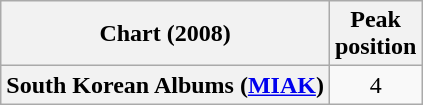<table class="wikitable plainrowheaders">
<tr>
<th>Chart (2008)</th>
<th>Peak<br>position</th>
</tr>
<tr>
<th scope="row">South Korean Albums (<a href='#'>MIAK</a>)</th>
<td style="text-align:center;">4</td>
</tr>
</table>
